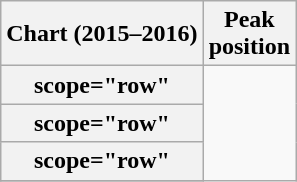<table class="wikitable sortable plainrowheaders" style="text-align:center">
<tr>
<th>Chart (2015–2016)</th>
<th>Peak <br> position</th>
</tr>
<tr>
<th>scope="row" </th>
</tr>
<tr>
<th>scope="row" </th>
</tr>
<tr>
<th>scope="row" </th>
</tr>
<tr>
</tr>
</table>
